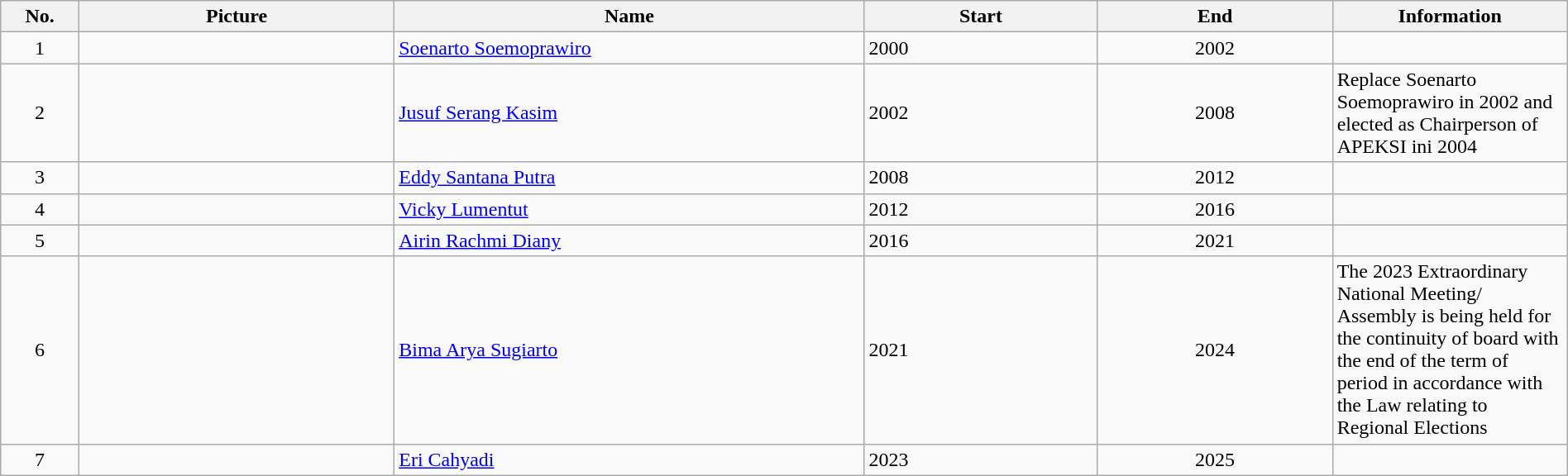<table class="wikitable mw-collapsible mw-collapsed" style="width:100%">
<tr>
<th width="5%">No.</th>
<th>Picture</th>
<th width="30%">Name</th>
<th>Start</th>
<th width="15%">End</th>
<th width="15%" !>Information</th>
</tr>
<tr>
<td align="center">1</td>
<td></td>
<td><a href='#'>Soenarto Soemoprawiro</a></td>
<td>2000</td>
<td align="center">2002</td>
<td></td>
</tr>
<tr>
<td align="center">2</td>
<td></td>
<td><a href='#'>Jusuf Serang Kasim</a></td>
<td>2002</td>
<td align="center">2008</td>
<td>Replace Soenarto Soemoprawiro in 2002 and elected as Chairperson of APEKSI ini 2004</td>
</tr>
<tr>
<td align="center">3</td>
<td></td>
<td><a href='#'>Eddy Santana Putra</a></td>
<td>2008</td>
<td align="center">2012</td>
<td></td>
</tr>
<tr>
<td align="center">4</td>
<td></td>
<td><a href='#'>Vicky Lumentut</a></td>
<td>2012</td>
<td align="center">2016</td>
<td></td>
</tr>
<tr>
<td align="center">5</td>
<td></td>
<td><a href='#'>Airin Rachmi Diany</a></td>
<td>2016</td>
<td align="center">2021</td>
<td></td>
</tr>
<tr>
<td align="center">6</td>
<td></td>
<td><a href='#'>Bima Arya Sugiarto</a></td>
<td>2021</td>
<td align="center">2024</td>
<td>The 2023 Extraordinary National Meeting/ Assembly is being held for the continuity of board with the end of the term of period in accordance with the Law relating to Regional Elections</td>
</tr>
<tr>
<td align="center">7</td>
<td></td>
<td><a href='#'>Eri Cahyadi</a></td>
<td>2023</td>
<td align="center">2025</td>
<td></td>
</tr>
</table>
